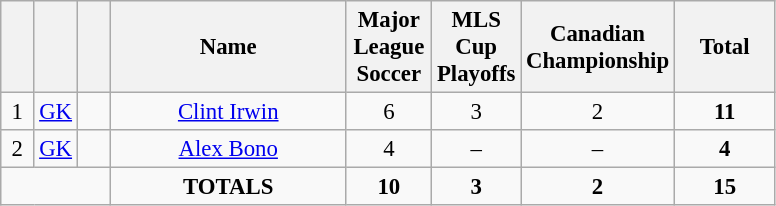<table class="wikitable" style="font-size: 95%; text-align: center;">
<tr>
<th width=15></th>
<th width=15></th>
<th width=15></th>
<th width=150>Name</th>
<th width=50>Major League Soccer</th>
<th width=50>MLS Cup Playoffs</th>
<th width=50>Canadian Championship</th>
<th width=60>Total</th>
</tr>
<tr>
<td>1</td>
<td><a href='#'>GK</a></td>
<td></td>
<td><a href='#'>Clint Irwin</a></td>
<td>6</td>
<td>3</td>
<td>2</td>
<td><strong>11</strong></td>
</tr>
<tr>
<td>2</td>
<td><a href='#'>GK</a></td>
<td></td>
<td><a href='#'>Alex Bono</a></td>
<td>4</td>
<td>–</td>
<td>–</td>
<td><strong>4</strong></td>
</tr>
<tr>
<td colspan="3"></td>
<td><strong>TOTALS</strong></td>
<td><strong>10</strong></td>
<td><strong>3</strong></td>
<td><strong>2</strong></td>
<td><strong>15</strong></td>
</tr>
</table>
